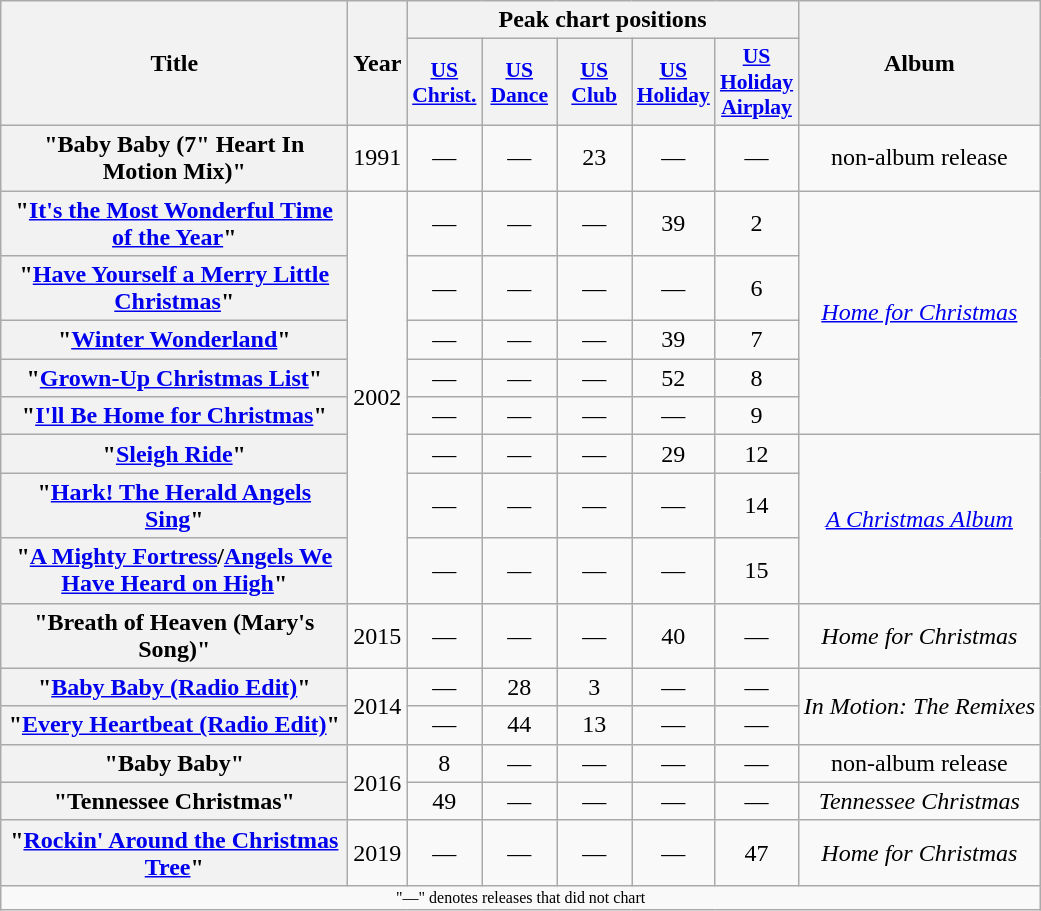<table class="wikitable plainrowheaders" style="text-align:center;">
<tr>
<th scope="col" rowspan="2" style="width:14em;">Title</th>
<th scope="col" rowspan="2" style="width:1em;">Year</th>
<th scope="col" colspan="5">Peak chart positions</th>
<th scope="col" rowspan="2">Album</th>
</tr>
<tr>
<th style="width:3em; font-size:90%"><a href='#'>US<br>Christ.</a><br></th>
<th style="width:3em; font-size:90%"><a href='#'>US<br>Dance</a><br></th>
<th style="width:3em; font-size:90%"><a href='#'>US<br>Club</a><br></th>
<th style="width:3em; font-size:90%"><a href='#'>US<br>Holiday</a><br></th>
<th style="width:3em; font-size:90%"><a href='#'>US<br>Holiday Airplay</a><br></th>
</tr>
<tr>
<th scope="row">"Baby Baby (7" Heart In Motion Mix)"</th>
<td rowspan="1">1991</td>
<td>—</td>
<td>—</td>
<td>23</td>
<td>—</td>
<td>—</td>
<td>non-album release</td>
</tr>
<tr>
<th scope="row">"<a href='#'>It's the Most Wonderful Time of the Year</a>"</th>
<td rowspan="8">2002</td>
<td>—</td>
<td>—</td>
<td>—</td>
<td>39</td>
<td>2</td>
<td rowspan="5"><em><a href='#'>Home for Christmas</a></em></td>
</tr>
<tr>
<th scope="row">"<a href='#'>Have Yourself a Merry Little Christmas</a>"</th>
<td>—</td>
<td>—</td>
<td>—</td>
<td>—</td>
<td>6</td>
</tr>
<tr>
<th scope="row">"<a href='#'>Winter Wonderland</a>"</th>
<td>—</td>
<td>—</td>
<td>—</td>
<td>39</td>
<td>7</td>
</tr>
<tr>
<th scope="row">"<a href='#'>Grown-Up Christmas List</a>"</th>
<td>—</td>
<td>—</td>
<td>—</td>
<td>52</td>
<td>8</td>
</tr>
<tr>
<th scope="row">"<a href='#'>I'll Be Home for Christmas</a>"</th>
<td>—</td>
<td>—</td>
<td>—</td>
<td>—</td>
<td>9</td>
</tr>
<tr>
<th scope="row">"<a href='#'>Sleigh Ride</a>"</th>
<td>—</td>
<td>—</td>
<td>—</td>
<td>29</td>
<td>12</td>
<td rowspan="3"><em><a href='#'>A Christmas Album</a></em></td>
</tr>
<tr>
<th scope="row">"<a href='#'>Hark! The Herald Angels Sing</a>"</th>
<td>—</td>
<td>—</td>
<td>—</td>
<td>—</td>
<td>14</td>
</tr>
<tr>
<th scope="row">"<a href='#'>A Mighty Fortress</a>/<a href='#'>Angels We Have Heard on High</a>"</th>
<td>—</td>
<td>—</td>
<td>—</td>
<td>—</td>
<td>15</td>
</tr>
<tr>
<th scope="row">"Breath of Heaven (Mary's Song)"</th>
<td>2015</td>
<td>—</td>
<td>—</td>
<td>—</td>
<td>40</td>
<td>—</td>
<td><em>Home for Christmas</em></td>
</tr>
<tr>
<th scope="row">"<a href='#'>Baby Baby (Radio Edit)</a>"<br></th>
<td rowspan="2">2014</td>
<td>—</td>
<td>28</td>
<td>3</td>
<td>—</td>
<td>—</td>
<td rowspan="2"><em>In Motion: The Remixes</em></td>
</tr>
<tr>
<th scope="row">"<a href='#'>Every Heartbeat (Radio Edit)</a>"<br></th>
<td>—</td>
<td>44</td>
<td>13</td>
<td>—</td>
<td>—</td>
</tr>
<tr>
<th scope="row">"Baby Baby"<br></th>
<td rowspan="2">2016</td>
<td>8</td>
<td>—</td>
<td>—</td>
<td>—</td>
<td>—</td>
<td>non-album release</td>
</tr>
<tr>
<th scope="row">"Tennessee Christmas"</th>
<td>49</td>
<td>—</td>
<td>—</td>
<td>—</td>
<td>—</td>
<td><em>Tennessee Christmas</em></td>
</tr>
<tr>
<th scope="row">"<a href='#'>Rockin' Around the Christmas Tree</a>"</th>
<td>2019</td>
<td>—</td>
<td>—</td>
<td>—</td>
<td>—</td>
<td>47</td>
<td><em>Home for Christmas</em></td>
</tr>
<tr>
<td colspan="10" style="font-size:8pt">"—" denotes releases that did not chart</td>
</tr>
</table>
